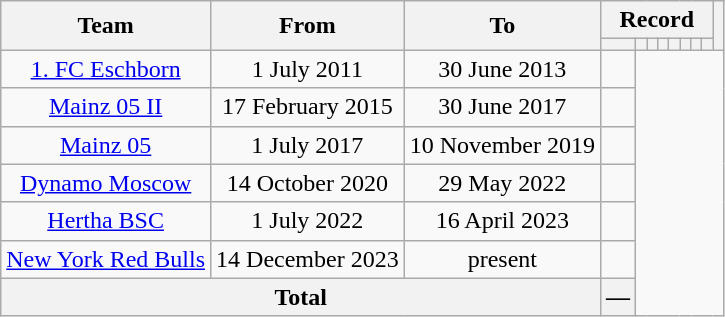<table class="wikitable" style="text-align: center">
<tr>
<th rowspan="2">Team</th>
<th rowspan="2">From</th>
<th rowspan="2">To</th>
<th colspan="8">Record</th>
<th rowspan="2"></th>
</tr>
<tr>
<th></th>
<th></th>
<th></th>
<th></th>
<th></th>
<th></th>
<th></th>
<th></th>
</tr>
<tr>
<td><a href='#'>1. FC Eschborn</a></td>
<td>1 July 2011</td>
<td>30 June 2013<br></td>
<td></td>
</tr>
<tr>
<td><a href='#'>Mainz 05 II</a></td>
<td>17 February 2015</td>
<td>30 June 2017<br></td>
<td></td>
</tr>
<tr>
<td><a href='#'>Mainz 05</a></td>
<td>1 July 2017</td>
<td>10 November 2019<br></td>
<td></td>
</tr>
<tr>
<td><a href='#'>Dynamo Moscow</a></td>
<td>14 October 2020</td>
<td>29 May 2022<br></td>
<td></td>
</tr>
<tr>
<td><a href='#'>Hertha BSC</a></td>
<td>1 July 2022</td>
<td>16 April 2023<br></td>
<td></td>
</tr>
<tr>
<td><a href='#'>New York Red Bulls</a></td>
<td>14 December 2023</td>
<td>present<br></td>
<td></td>
</tr>
<tr>
<th colspan="3">Total<br></th>
<th>—</th>
</tr>
</table>
